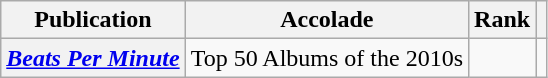<table class="wikitable sortable plainrowheaders">
<tr>
<th scope="col">Publication</th>
<th scope="col">Accolade</th>
<th scope="col">Rank</th>
<th scope="col" class="unsortable"></th>
</tr>
<tr>
<th scope="row"><em><a href='#'>Beats Per Minute</a></em></th>
<td>Top 50 Albums of the 2010s</td>
<td></td>
<td></td>
</tr>
</table>
